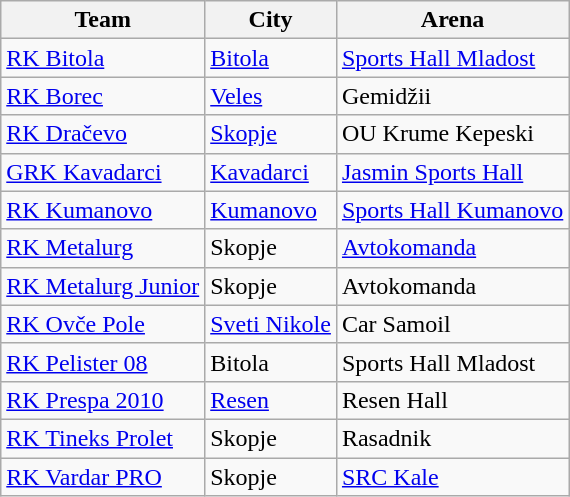<table class="wikitable sortable">
<tr>
<th>Team</th>
<th>City</th>
<th>Arena</th>
</tr>
<tr>
<td><a href='#'>RK Bitola</a></td>
<td><a href='#'>Bitola</a></td>
<td><a href='#'>Sports Hall Mladost</a></td>
</tr>
<tr>
<td><a href='#'>RK Borec</a></td>
<td><a href='#'>Veles</a></td>
<td>Gemidžii</td>
</tr>
<tr>
<td><a href='#'>RK Dračevo</a></td>
<td><a href='#'>Skopje</a></td>
<td>OU Krume Kepeski</td>
</tr>
<tr>
<td><a href='#'>GRK Kavadarci</a></td>
<td><a href='#'>Kavadarci</a></td>
<td><a href='#'>Jasmin Sports Hall</a></td>
</tr>
<tr>
<td><a href='#'>RK Kumanovo</a></td>
<td><a href='#'>Kumanovo</a></td>
<td><a href='#'>Sports Hall Kumanovo</a></td>
</tr>
<tr>
<td><a href='#'>RK Metalurg</a></td>
<td>Skopje</td>
<td><a href='#'>Avtokomanda</a></td>
</tr>
<tr>
<td><a href='#'>RK Metalurg Junior</a></td>
<td>Skopje</td>
<td>Avtokomanda</td>
</tr>
<tr>
<td><a href='#'>RK Ovče Pole</a></td>
<td><a href='#'>Sveti Nikole</a></td>
<td>Car Samoil</td>
</tr>
<tr>
<td><a href='#'>RK Pelister 08</a></td>
<td>Bitola</td>
<td>Sports Hall Mladost</td>
</tr>
<tr>
<td><a href='#'>RK Prespa 2010</a></td>
<td><a href='#'>Resen</a></td>
<td>Resen Hall</td>
</tr>
<tr>
<td><a href='#'>RK Tineks Prolet</a></td>
<td>Skopje</td>
<td>Rasadnik</td>
</tr>
<tr>
<td><a href='#'>RK Vardar PRO</a></td>
<td>Skopje</td>
<td><a href='#'>SRC Kale</a></td>
</tr>
</table>
